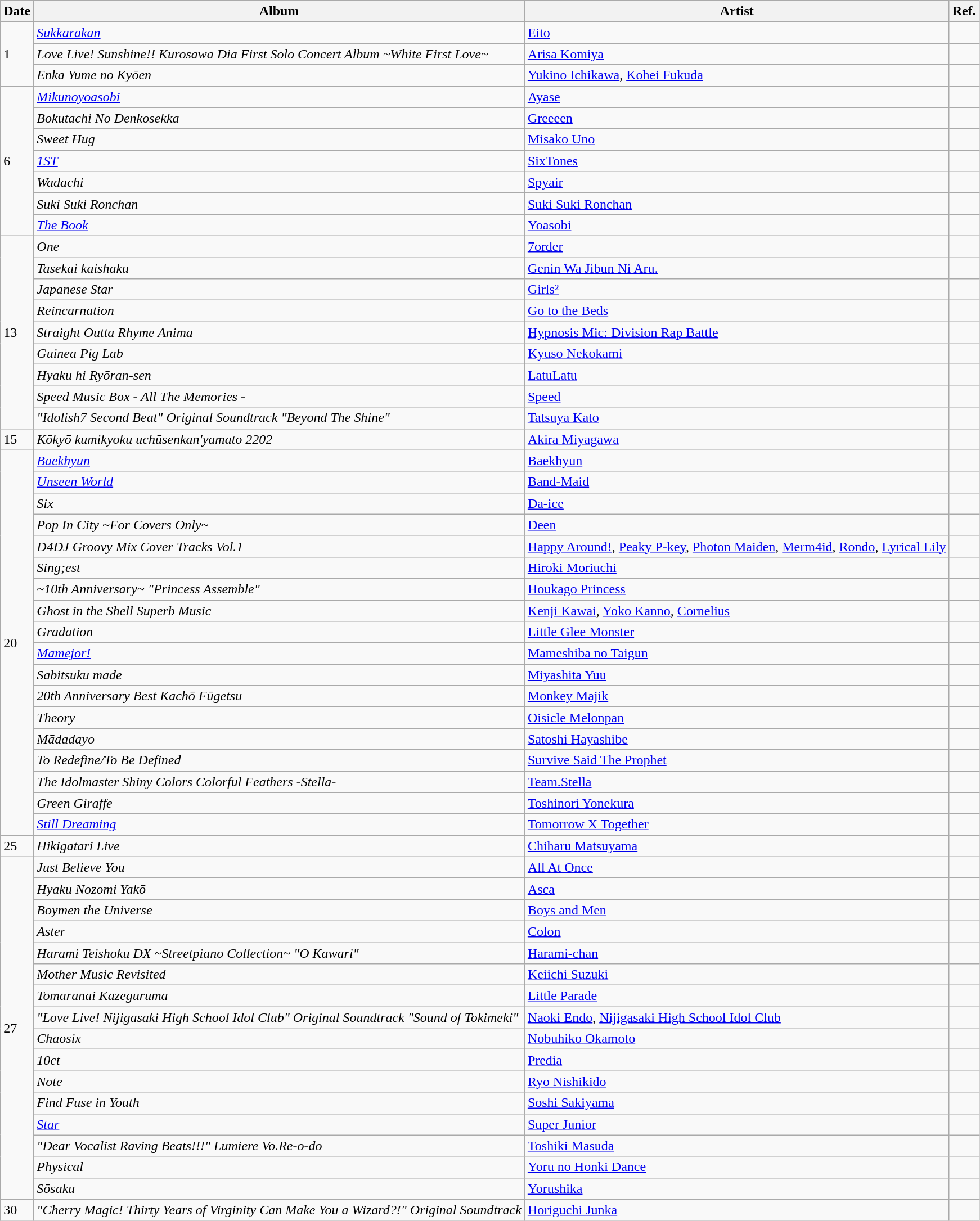<table class="wikitable">
<tr>
<th>Date</th>
<th>Album</th>
<th>Artist</th>
<th>Ref.</th>
</tr>
<tr>
<td rowspan="3">1</td>
<td><em><a href='#'>Sukkarakan</a></em></td>
<td><a href='#'>Eito</a></td>
<td></td>
</tr>
<tr>
<td><em>Love Live! Sunshine!! Kurosawa Dia First Solo Concert Album ~White First Love~</em></td>
<td><a href='#'>Arisa Komiya</a></td>
<td></td>
</tr>
<tr>
<td><em>Enka Yume no Kyōen</em></td>
<td><a href='#'>Yukino Ichikawa</a>, <a href='#'>Kohei Fukuda</a></td>
<td></td>
</tr>
<tr>
<td rowspan="7">6</td>
<td><em><a href='#'>Mikunoyoasobi</a></em></td>
<td><a href='#'>Ayase</a></td>
<td></td>
</tr>
<tr>
<td><em>Bokutachi No Denkosekka</em></td>
<td><a href='#'>Greeeen</a></td>
<td></td>
</tr>
<tr>
<td><em>Sweet Hug</em></td>
<td><a href='#'>Misako Uno</a></td>
<td></td>
</tr>
<tr>
<td><em><a href='#'>1ST</a></em></td>
<td><a href='#'>SixTones</a></td>
<td></td>
</tr>
<tr>
<td><em>Wadachi</em></td>
<td><a href='#'>Spyair</a></td>
<td></td>
</tr>
<tr>
<td><em>Suki Suki Ronchan</em></td>
<td><a href='#'>Suki Suki Ronchan</a></td>
<td></td>
</tr>
<tr>
<td><em><a href='#'>The Book</a></em></td>
<td><a href='#'>Yoasobi</a></td>
<td></td>
</tr>
<tr>
<td rowspan="9">13</td>
<td><em>One</em></td>
<td><a href='#'>7order</a></td>
<td></td>
</tr>
<tr>
<td><em>Tasekai kaishaku</em></td>
<td><a href='#'>Genin Wa Jibun Ni Aru.</a></td>
<td></td>
</tr>
<tr>
<td><em>Japanese Star</em></td>
<td><a href='#'>Girls²</a></td>
<td></td>
</tr>
<tr>
<td><em>Reincarnation</em></td>
<td><a href='#'>Go to the Beds</a></td>
<td></td>
</tr>
<tr>
<td><em>Straight Outta Rhyme Anima</em></td>
<td><a href='#'>Hypnosis Mic: Division Rap Battle</a></td>
<td></td>
</tr>
<tr>
<td><em>Guinea Pig Lab</em></td>
<td><a href='#'>Kyuso Nekokami</a></td>
<td></td>
</tr>
<tr>
<td><em>Hyaku hi Ryōran-sen</em></td>
<td><a href='#'>LatuLatu</a></td>
<td></td>
</tr>
<tr>
<td><em>Speed Music Box - All The Memories -</em></td>
<td><a href='#'>Speed</a></td>
<td></td>
</tr>
<tr>
<td><em>"Idolish7 Second Beat" Original Soundtrack "Beyond The Shine"</em></td>
<td><a href='#'>Tatsuya Kato</a></td>
<td></td>
</tr>
<tr>
<td>15</td>
<td><em>Kōkyō kumikyoku uchūsenkan'yamato 2202</em></td>
<td><a href='#'>Akira Miyagawa</a></td>
<td></td>
</tr>
<tr>
<td rowspan="18">20</td>
<td><em><a href='#'>Baekhyun</a></em></td>
<td><a href='#'>Baekhyun</a></td>
<td></td>
</tr>
<tr>
<td><em><a href='#'>Unseen World</a></em></td>
<td><a href='#'>Band-Maid</a></td>
<td></td>
</tr>
<tr>
<td><em>Six</em></td>
<td><a href='#'>Da-ice</a></td>
<td></td>
</tr>
<tr>
<td><em>Pop In City ~For Covers Only~</em></td>
<td><a href='#'>Deen</a></td>
<td></td>
</tr>
<tr>
<td><em>D4DJ Groovy Mix Cover Tracks Vol.1</em></td>
<td><a href='#'>Happy Around!</a>, <a href='#'>Peaky P-key</a>, <a href='#'>Photon Maiden</a>, <a href='#'>Merm4id</a>, <a href='#'>Rondo</a>, <a href='#'>Lyrical Lily</a></td>
<td></td>
</tr>
<tr>
<td><em>Sing;est</em></td>
<td><a href='#'>Hiroki Moriuchi</a></td>
<td></td>
</tr>
<tr>
<td><em>~10th Anniversary~ "Princess Assemble"</em></td>
<td><a href='#'>Houkago Princess</a></td>
<td></td>
</tr>
<tr>
<td><em>Ghost in the Shell Superb Music</em></td>
<td><a href='#'>Kenji Kawai</a>, <a href='#'>Yoko Kanno</a>, <a href='#'>Cornelius</a></td>
<td></td>
</tr>
<tr>
<td><em>Gradation</em></td>
<td><a href='#'>Little Glee Monster</a></td>
<td></td>
</tr>
<tr>
<td><em><a href='#'>Mamejor!</a></em></td>
<td><a href='#'>Mameshiba no Taigun</a></td>
<td></td>
</tr>
<tr>
<td><em>Sabitsuku made</em></td>
<td><a href='#'>Miyashita Yuu</a></td>
<td></td>
</tr>
<tr>
<td><em>20th Anniversary Best Kachō Fūgetsu</em></td>
<td><a href='#'>Monkey Majik</a></td>
<td></td>
</tr>
<tr>
<td><em>Theory</em></td>
<td><a href='#'>Oisicle Melonpan</a></td>
<td></td>
</tr>
<tr>
<td><em>Mādadayo</em></td>
<td><a href='#'>Satoshi Hayashibe</a></td>
<td></td>
</tr>
<tr>
<td><em>To Redefine/To Be Defined</em></td>
<td><a href='#'>Survive Said The Prophet</a></td>
<td></td>
</tr>
<tr>
<td><em>The Idolmaster Shiny Colors Colorful Feathers -Stella-</em></td>
<td><a href='#'>Team.Stella</a></td>
<td></td>
</tr>
<tr>
<td><em>Green Giraffe</em></td>
<td><a href='#'>Toshinori Yonekura</a></td>
<td></td>
</tr>
<tr>
<td><em><a href='#'>Still Dreaming</a></em></td>
<td><a href='#'>Tomorrow X Together</a></td>
<td></td>
</tr>
<tr>
<td>25</td>
<td><em>Hikigatari Live</em></td>
<td><a href='#'>Chiharu Matsuyama</a></td>
<td></td>
</tr>
<tr>
<td rowspan="16">27</td>
<td><em>Just Believe You</em></td>
<td><a href='#'>All At Once</a></td>
<td></td>
</tr>
<tr>
<td><em>Hyaku Nozomi Yakō</em></td>
<td><a href='#'>Asca</a></td>
<td></td>
</tr>
<tr>
<td><em>Boymen the Universe</em></td>
<td><a href='#'>Boys and Men</a></td>
<td></td>
</tr>
<tr>
<td><em>Aster</em></td>
<td><a href='#'>Colon</a></td>
<td></td>
</tr>
<tr>
<td><em>Harami Teishoku DX ~Streetpiano Collection~ "O Kawari"</em></td>
<td><a href='#'>Harami-chan</a></td>
<td></td>
</tr>
<tr>
<td><em>Mother Music Revisited</em></td>
<td><a href='#'>Keiichi Suzuki</a></td>
<td></td>
</tr>
<tr>
<td><em>Tomaranai Kazeguruma</em></td>
<td><a href='#'>Little Parade</a></td>
<td></td>
</tr>
<tr>
<td><em>"Love Live! Nijigasaki High School Idol Club" Original Soundtrack "Sound of Tokimeki"</em></td>
<td><a href='#'>Naoki Endo</a>, <a href='#'>Nijigasaki High School Idol Club</a></td>
<td></td>
</tr>
<tr>
<td><em>Chaosix</em></td>
<td><a href='#'>Nobuhiko Okamoto</a></td>
<td></td>
</tr>
<tr>
<td><em>10ct</em></td>
<td><a href='#'>Predia</a></td>
<td></td>
</tr>
<tr>
<td><em>Note</em></td>
<td><a href='#'>Ryo Nishikido</a></td>
<td></td>
</tr>
<tr>
<td><em>Find Fuse in Youth</em></td>
<td><a href='#'>Soshi Sakiyama</a></td>
<td></td>
</tr>
<tr>
<td><em><a href='#'>Star</a></em></td>
<td><a href='#'>Super Junior</a></td>
<td></td>
</tr>
<tr>
<td><em>"Dear Vocalist Raving Beats!!!" Lumiere Vo.Re-o-do</em></td>
<td><a href='#'>Toshiki Masuda</a></td>
<td></td>
</tr>
<tr>
<td><em>Physical</em></td>
<td><a href='#'>Yoru no Honki Dance</a></td>
<td></td>
</tr>
<tr>
<td><em>Sōsaku</em></td>
<td><a href='#'>Yorushika</a></td>
<td></td>
</tr>
<tr>
<td>30</td>
<td><em>"Cherry Magic! Thirty Years of Virginity Can Make You a Wizard?!" Original Soundtrack</em></td>
<td><a href='#'>Horiguchi Junka</a></td>
<td></td>
</tr>
</table>
